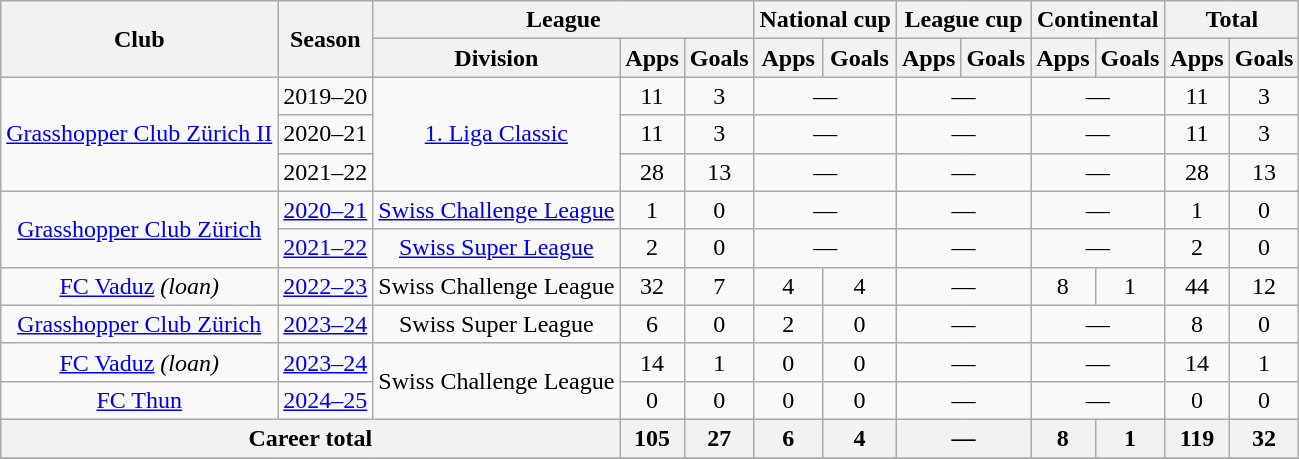<table class="wikitable" style="text-align:center">
<tr>
<th rowspan="2">Club</th>
<th rowspan="2">Season</th>
<th colspan="3">League</th>
<th colspan="2">National cup</th>
<th colspan="2">League cup</th>
<th colspan="2">Continental</th>
<th colspan="2">Total</th>
</tr>
<tr>
<th>Division</th>
<th>Apps</th>
<th>Goals</th>
<th>Apps</th>
<th>Goals</th>
<th>Apps</th>
<th>Goals</th>
<th>Apps</th>
<th>Goals</th>
<th>Apps</th>
<th>Goals</th>
</tr>
<tr>
<td rowspan=3><a href='#'>Grasshopper Club Zürich II</a></td>
<td>2019–20</td>
<td rowspan=3><a href='#'>1. Liga Classic</a></td>
<td>11</td>
<td>3</td>
<td colspan="2">—</td>
<td colspan="2">—</td>
<td colspan="2">—</td>
<td>11</td>
<td>3</td>
</tr>
<tr>
<td>2020–21</td>
<td>11</td>
<td>3</td>
<td colspan="2">—</td>
<td colspan="2">—</td>
<td colspan="2">—</td>
<td>11</td>
<td>3</td>
</tr>
<tr>
<td>2021–22</td>
<td>28</td>
<td>13</td>
<td colspan="2">—</td>
<td colspan="2">—</td>
<td colspan="2">—</td>
<td>28</td>
<td>13</td>
</tr>
<tr>
<td rowspan=2><a href='#'>Grasshopper Club Zürich</a></td>
<td><a href='#'>2020–21</a></td>
<td><a href='#'>Swiss Challenge League</a></td>
<td>1</td>
<td>0</td>
<td colspan="2">—</td>
<td colspan="2">—</td>
<td colspan="2">—</td>
<td>1</td>
<td>0</td>
</tr>
<tr>
<td><a href='#'>2021–22</a></td>
<td><a href='#'>Swiss Super League</a></td>
<td>2</td>
<td>0</td>
<td colspan="2">—</td>
<td colspan="2">—</td>
<td colspan="2">—</td>
<td>2</td>
<td>0</td>
</tr>
<tr>
<td><a href='#'>FC Vaduz</a> <em>(loan)</em></td>
<td><a href='#'>2022–23</a></td>
<td>Swiss Challenge League</td>
<td>32</td>
<td>7</td>
<td>4</td>
<td>4</td>
<td colspan="2">—</td>
<td>8</td>
<td>1</td>
<td>44</td>
<td>12</td>
</tr>
<tr>
<td rowspan=1><a href='#'>Grasshopper Club Zürich</a></td>
<td><a href='#'>2023–24</a></td>
<td>Swiss Super League</td>
<td>6</td>
<td>0</td>
<td>2</td>
<td>0</td>
<td colspan="2">—</td>
<td colspan="2">—</td>
<td>8</td>
<td>0</td>
</tr>
<tr>
<td><a href='#'>FC Vaduz</a> <em>(loan)</em></td>
<td><a href='#'>2023–24</a></td>
<td rowspan=2>Swiss Challenge League</td>
<td>14</td>
<td>1</td>
<td>0</td>
<td>0</td>
<td colspan="2">—</td>
<td colspan="2">—</td>
<td>14</td>
<td>1</td>
</tr>
<tr>
<td><a href='#'>FC Thun</a></td>
<td><a href='#'>2024–25</a></td>
<td>0</td>
<td>0</td>
<td>0</td>
<td>0</td>
<td colspan="2">—</td>
<td colspan="2">—</td>
<td>0</td>
<td>0</td>
</tr>
<tr>
<th colspan="3">Career total</th>
<th>105</th>
<th>27</th>
<th>6</th>
<th>4</th>
<th colspan="2">—</th>
<th>8</th>
<th>1</th>
<th>119</th>
<th>32</th>
</tr>
<tr>
</tr>
</table>
